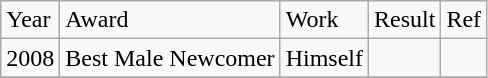<table class="wikitable">
<tr>
<td>Year</td>
<td>Award</td>
<td>Work</td>
<td>Result</td>
<td>Ref</td>
</tr>
<tr>
<td>2008</td>
<td>Best Male Newcomer</td>
<td>Himself</td>
<td></td>
<td></td>
</tr>
<tr>
</tr>
</table>
